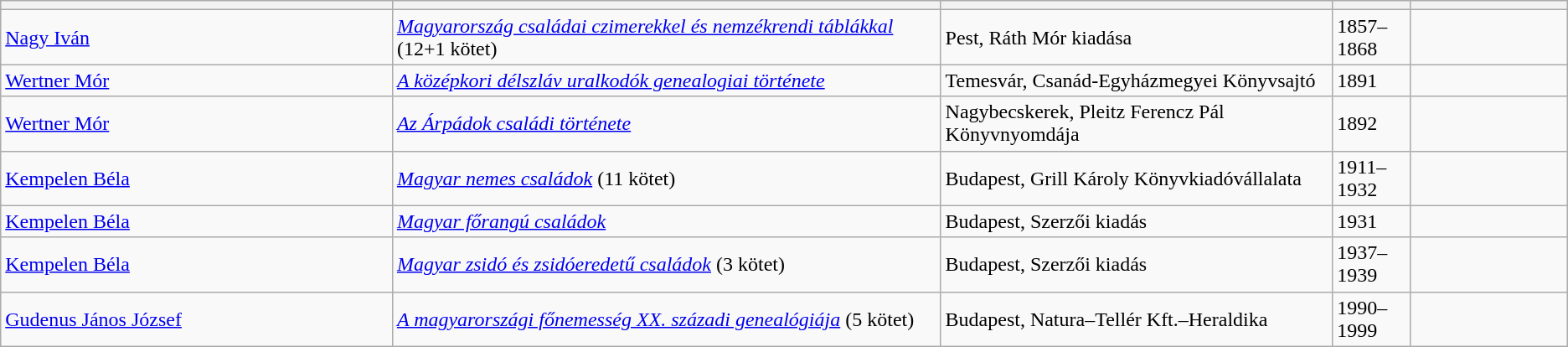<table class="wikitable sortable">
<tr>
<th bgcolor="#DAA520" width="25%"></th>
<th bgcolor="#DAA520" width="35%"></th>
<th bgcolor="#DAA520" width="25%"></th>
<th bgcolor="#DAA520" width="5%"></th>
<th bgcolor="#DAA520" width="10%"></th>
</tr>
<tr>
<td><a href='#'>Nagy Iván</a></td>
<td><em><a href='#'>Magyarország családai czimerekkel és nemzékrendi táblákkal</a></em> (12+1 kötet)</td>
<td>Pest, Ráth Mór kiadása</td>
<td>1857–1868</td>
<td></td>
</tr>
<tr>
<td><a href='#'>Wertner Mór</a></td>
<td><em><a href='#'>A középkori délszláv uralkodók genealogiai története</a></em></td>
<td>Temesvár, Csanád-Egyházmegyei Könyvsajtó</td>
<td>1891</td>
<td></td>
</tr>
<tr>
<td><a href='#'>Wertner Mór</a></td>
<td><em><a href='#'>Az Árpádok családi története</a></em></td>
<td>Nagybecskerek, Pleitz Ferencz Pál Könyvnyomdája</td>
<td>1892</td>
<td></td>
</tr>
<tr>
<td><a href='#'>Kempelen Béla</a></td>
<td><em><a href='#'>Magyar nemes családok</a></em> (11 kötet)</td>
<td>Budapest, Grill Károly Könyvkiadóvállalata</td>
<td>1911–1932</td>
<td></td>
</tr>
<tr>
<td><a href='#'>Kempelen Béla</a></td>
<td><em><a href='#'>Magyar főrangú családok</a></em></td>
<td>Budapest, Szerzői kiadás</td>
<td>1931</td>
<td></td>
</tr>
<tr>
<td><a href='#'>Kempelen Béla</a></td>
<td><em><a href='#'>Magyar zsidó és zsidóeredetű családok</a></em> (3 kötet)</td>
<td>Budapest, Szerzői kiadás</td>
<td>1937–1939</td>
<td></td>
</tr>
<tr>
<td><a href='#'>Gudenus János József</a></td>
<td><em><a href='#'>A magyarországi főnemesség XX. századi genealógiája</a></em> (5 kötet)</td>
<td>Budapest, Natura–Tellér Kft.–Heraldika</td>
<td>1990–1999</td>
<td></td>
</tr>
</table>
